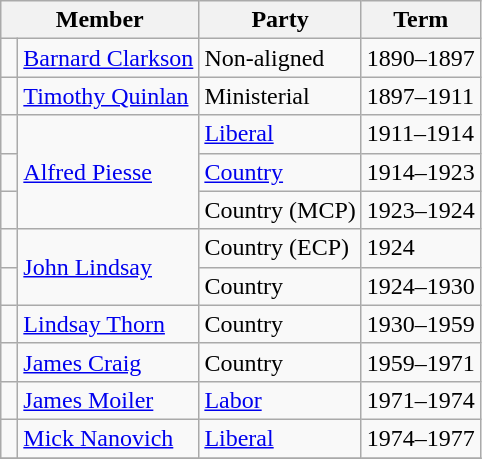<table class="wikitable">
<tr>
<th colspan="2">Member</th>
<th>Party</th>
<th>Term</th>
</tr>
<tr>
<td> </td>
<td><a href='#'>Barnard Clarkson</a></td>
<td>Non-aligned</td>
<td>1890–1897</td>
</tr>
<tr>
<td> </td>
<td><a href='#'>Timothy Quinlan</a></td>
<td>Ministerial</td>
<td>1897–1911</td>
</tr>
<tr>
<td> </td>
<td rowspan="3"><a href='#'>Alfred Piesse</a></td>
<td><a href='#'>Liberal</a></td>
<td>1911–1914</td>
</tr>
<tr>
<td> </td>
<td><a href='#'>Country</a></td>
<td>1914–1923</td>
</tr>
<tr>
<td> </td>
<td>Country (MCP)</td>
<td>1923–1924</td>
</tr>
<tr>
<td> </td>
<td rowspan="2"><a href='#'>John Lindsay</a></td>
<td>Country (ECP)</td>
<td>1924</td>
</tr>
<tr>
<td> </td>
<td>Country</td>
<td>1924–1930</td>
</tr>
<tr>
<td> </td>
<td><a href='#'>Lindsay Thorn</a></td>
<td>Country</td>
<td>1930–1959</td>
</tr>
<tr>
<td> </td>
<td><a href='#'>James Craig</a></td>
<td>Country</td>
<td>1959–1971</td>
</tr>
<tr>
<td> </td>
<td><a href='#'>James Moiler</a></td>
<td><a href='#'>Labor</a></td>
<td>1971–1974</td>
</tr>
<tr>
<td> </td>
<td><a href='#'>Mick Nanovich</a></td>
<td><a href='#'>Liberal</a></td>
<td>1974–1977</td>
</tr>
<tr>
</tr>
</table>
